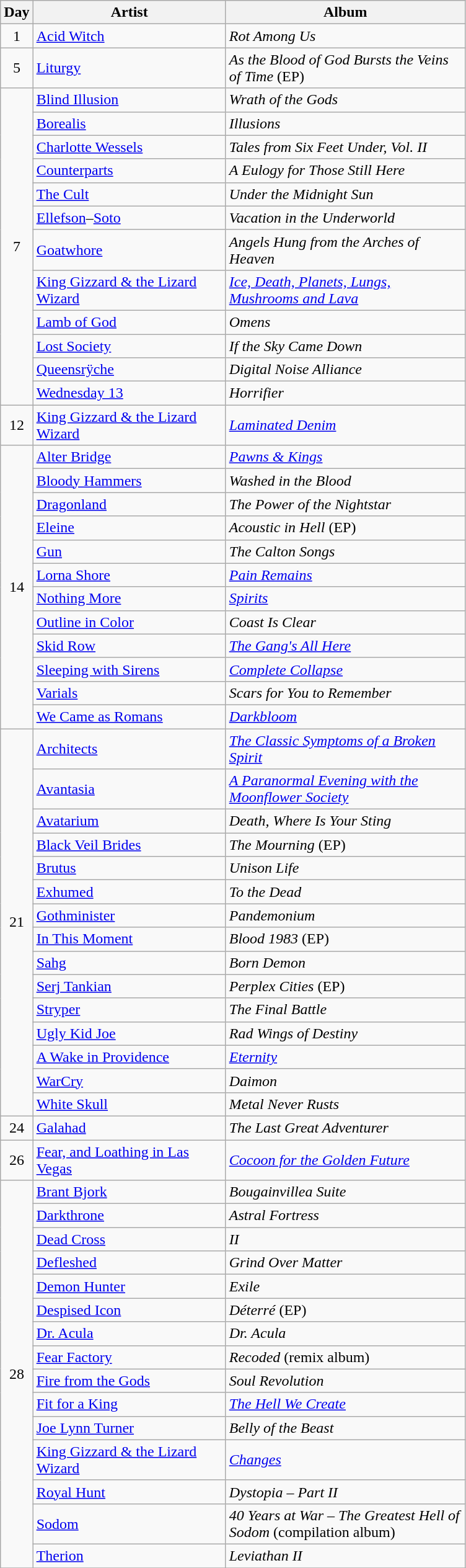<table class="wikitable" id="table_October">
<tr>
<th style="width:20px;">Day</th>
<th style="width:200px;">Artist</th>
<th style="width:250px;">Album</th>
</tr>
<tr>
<td style="text-align:center;" rowspan="1">1</td>
<td><a href='#'>Acid Witch</a></td>
<td><em>Rot Among Us</em></td>
</tr>
<tr>
<td style="text-align:center;" rowspan="1">5</td>
<td><a href='#'>Liturgy</a></td>
<td><em>As the Blood of God Bursts the Veins of Time</em> (EP)</td>
</tr>
<tr>
<td style="text-align:center;" rowspan="12">7</td>
<td><a href='#'>Blind Illusion</a></td>
<td><em>Wrath of the Gods</em></td>
</tr>
<tr>
<td><a href='#'>Borealis</a></td>
<td><em>Illusions</em></td>
</tr>
<tr>
<td><a href='#'>Charlotte Wessels</a></td>
<td><em>Tales from Six Feet Under, Vol. II</em></td>
</tr>
<tr>
<td><a href='#'>Counterparts</a></td>
<td><em>A Eulogy for Those Still Here</em></td>
</tr>
<tr>
<td><a href='#'>The Cult</a></td>
<td><em>Under the Midnight Sun</em></td>
</tr>
<tr>
<td><a href='#'>Ellefson</a>–<a href='#'>Soto</a></td>
<td><em>Vacation in the Underworld</em></td>
</tr>
<tr>
<td><a href='#'>Goatwhore</a></td>
<td><em>Angels Hung from the Arches of Heaven</em></td>
</tr>
<tr>
<td><a href='#'>King Gizzard & the Lizard Wizard</a></td>
<td><em><a href='#'>Ice, Death, Planets, Lungs, Mushrooms and Lava</a></em></td>
</tr>
<tr>
<td><a href='#'>Lamb of God</a></td>
<td><em>Omens</em></td>
</tr>
<tr>
<td><a href='#'>Lost Society</a></td>
<td><em>If the Sky Came Down</em></td>
</tr>
<tr>
<td><a href='#'>Queensrÿche</a></td>
<td><em>Digital Noise Alliance</em></td>
</tr>
<tr>
<td><a href='#'>Wednesday 13</a></td>
<td><em>Horrifier</em></td>
</tr>
<tr>
<td style="text-align:center;" rowspan="1">12</td>
<td><a href='#'>King Gizzard & the Lizard Wizard</a></td>
<td><em><a href='#'>Laminated Denim</a></em></td>
</tr>
<tr>
<td style="text-align:center;" rowspan="12">14</td>
<td><a href='#'>Alter Bridge</a></td>
<td><em><a href='#'>Pawns & Kings</a></em></td>
</tr>
<tr>
<td><a href='#'>Bloody Hammers</a></td>
<td><em>Washed in the Blood</em></td>
</tr>
<tr>
<td><a href='#'>Dragonland</a></td>
<td><em>The Power of the Nightstar</em></td>
</tr>
<tr>
<td><a href='#'>Eleine</a></td>
<td><em>Acoustic in Hell</em> (EP)</td>
</tr>
<tr>
<td><a href='#'>Gun</a></td>
<td><em>The Calton Songs</em></td>
</tr>
<tr>
<td><a href='#'>Lorna Shore</a></td>
<td><em><a href='#'>Pain Remains</a></em></td>
</tr>
<tr>
<td><a href='#'>Nothing More</a></td>
<td><em><a href='#'>Spirits</a></em></td>
</tr>
<tr>
<td><a href='#'>Outline in Color</a></td>
<td><em>Coast Is Clear</em></td>
</tr>
<tr>
<td><a href='#'>Skid Row</a></td>
<td><em><a href='#'>The Gang's All Here</a></em></td>
</tr>
<tr>
<td><a href='#'>Sleeping with Sirens</a></td>
<td><em><a href='#'>Complete Collapse</a></em></td>
</tr>
<tr>
<td><a href='#'>Varials</a></td>
<td><em>Scars for You to Remember</em></td>
</tr>
<tr>
<td><a href='#'>We Came as Romans</a></td>
<td><em><a href='#'>Darkbloom</a></em></td>
</tr>
<tr>
<td rowspan="15" style="text-align:center;">21</td>
<td><a href='#'>Architects</a></td>
<td><em><a href='#'>The Classic Symptoms of a Broken Spirit</a></em></td>
</tr>
<tr>
<td><a href='#'>Avantasia</a></td>
<td><em><a href='#'>A Paranormal Evening with the Moonflower Society</a></em></td>
</tr>
<tr>
<td><a href='#'>Avatarium</a></td>
<td><em>Death, Where Is Your Sting</em></td>
</tr>
<tr>
<td><a href='#'>Black Veil Brides</a></td>
<td><em>The Mourning</em> (EP)</td>
</tr>
<tr>
<td><a href='#'>Brutus</a></td>
<td><em>Unison Life</em></td>
</tr>
<tr>
<td><a href='#'>Exhumed</a></td>
<td><em>To the Dead</em></td>
</tr>
<tr>
<td><a href='#'>Gothminister</a></td>
<td><em>Pandemonium</em></td>
</tr>
<tr>
<td><a href='#'>In This Moment</a></td>
<td><em>Blood 1983</em> (EP)</td>
</tr>
<tr>
<td><a href='#'>Sahg</a></td>
<td><em>Born Demon</em></td>
</tr>
<tr>
<td><a href='#'>Serj Tankian</a></td>
<td><em>Perplex Cities</em> (EP)</td>
</tr>
<tr>
<td><a href='#'>Stryper</a></td>
<td><em>The Final Battle</em></td>
</tr>
<tr>
<td><a href='#'>Ugly Kid Joe</a></td>
<td><em>Rad Wings of Destiny</em></td>
</tr>
<tr>
<td><a href='#'>A Wake in Providence</a></td>
<td><em><a href='#'>Eternity</a></em></td>
</tr>
<tr>
<td><a href='#'>WarCry</a></td>
<td><em>Daimon</em></td>
</tr>
<tr>
<td><a href='#'>White Skull</a></td>
<td><em>Metal Never Rusts</em></td>
</tr>
<tr>
<td style="text-align:center;" rowspan="1">24</td>
<td><a href='#'>Galahad</a></td>
<td><em>The Last Great Adventurer</em></td>
</tr>
<tr>
<td style="text-align:center;" rowspan="1">26</td>
<td><a href='#'>Fear, and Loathing in Las Vegas</a></td>
<td><em><a href='#'>Cocoon for the Golden Future</a></em></td>
</tr>
<tr>
<td style="text-align:center;" rowspan="15">28</td>
<td><a href='#'>Brant Bjork</a></td>
<td><em>Bougainvillea Suite</em></td>
</tr>
<tr>
<td><a href='#'>Darkthrone</a></td>
<td><em>Astral Fortress</em></td>
</tr>
<tr>
<td><a href='#'>Dead Cross</a></td>
<td><em>II</em></td>
</tr>
<tr>
<td><a href='#'>Defleshed</a></td>
<td><em>Grind Over Matter</em></td>
</tr>
<tr>
<td><a href='#'>Demon Hunter</a></td>
<td><em>Exile</em></td>
</tr>
<tr>
<td><a href='#'>Despised Icon</a></td>
<td><em>Déterré</em> (EP)</td>
</tr>
<tr>
<td><a href='#'>Dr. Acula</a></td>
<td><em>Dr. Acula</em></td>
</tr>
<tr>
<td><a href='#'>Fear Factory</a></td>
<td><em>Recoded</em> (remix album)</td>
</tr>
<tr>
<td><a href='#'>Fire from the Gods</a></td>
<td><em>Soul Revolution</em></td>
</tr>
<tr>
<td><a href='#'>Fit for a King</a></td>
<td><em><a href='#'>The Hell We Create</a></em></td>
</tr>
<tr>
<td><a href='#'>Joe Lynn Turner</a></td>
<td><em>Belly of the Beast</em></td>
</tr>
<tr>
<td><a href='#'>King Gizzard & the Lizard Wizard</a></td>
<td><em><a href='#'>Changes</a></em></td>
</tr>
<tr>
<td><a href='#'>Royal Hunt</a></td>
<td><em>Dystopia – Part II</em></td>
</tr>
<tr>
<td><a href='#'>Sodom</a></td>
<td><em>40 Years at War – The Greatest Hell of Sodom</em> (compilation album)</td>
</tr>
<tr>
<td><a href='#'>Therion</a></td>
<td><em>Leviathan II</em></td>
</tr>
<tr>
</tr>
</table>
